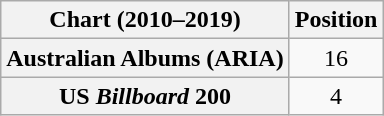<table class="wikitable plainrowheaders" style="text-align:center">
<tr>
<th scope="col">Chart (2010–2019)</th>
<th scope="col">Position</th>
</tr>
<tr>
<th scope="row">Australian Albums (ARIA)</th>
<td>16</td>
</tr>
<tr>
<th scope="row">US <em>Billboard</em> 200</th>
<td>4</td>
</tr>
</table>
